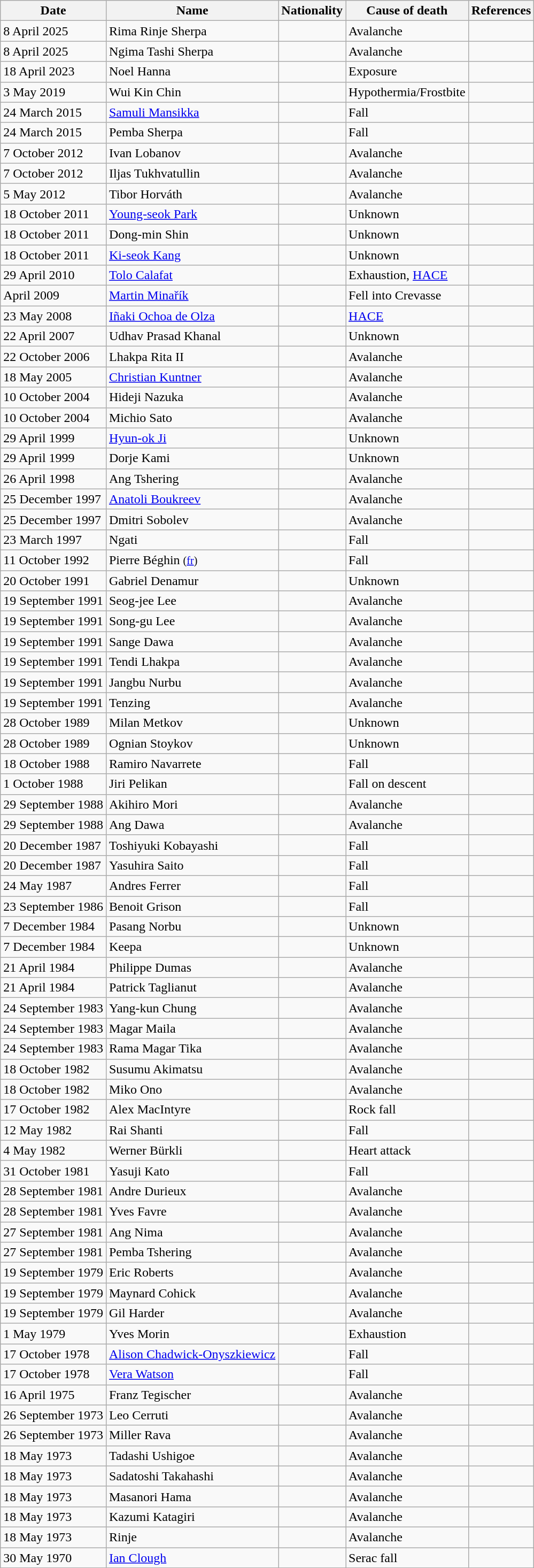<table class="wikitable sortable mw-collapsible">
<tr>
<th>Date</th>
<th>Name</th>
<th>Nationality</th>
<th>Cause of death</th>
<th>References</th>
</tr>
<tr>
<td>8 April 2025</td>
<td>Rima Rinje Sherpa</td>
<td></td>
<td>Avalanche</td>
<td></td>
</tr>
<tr>
<td>8 April 2025</td>
<td>Ngima Tashi Sherpa</td>
<td></td>
<td>Avalanche</td>
<td></td>
</tr>
<tr>
<td>18 April 2023</td>
<td>Noel Hanna</td>
<td></td>
<td>Exposure</td>
<td></td>
</tr>
<tr>
<td>3 May 2019</td>
<td>Wui Kin Chin</td>
<td></td>
<td>Hypothermia/Frostbite</td>
<td></td>
</tr>
<tr>
<td>24 March 2015</td>
<td><a href='#'>Samuli Mansikka</a></td>
<td></td>
<td>Fall</td>
<td></td>
</tr>
<tr>
<td>24 March 2015</td>
<td>Pemba Sherpa</td>
<td></td>
<td>Fall</td>
<td></td>
</tr>
<tr>
<td>7 October 2012</td>
<td>Ivan Lobanov</td>
<td></td>
<td>Avalanche</td>
<td></td>
</tr>
<tr>
<td>7 October 2012</td>
<td>Iljas Tukhvatullin</td>
<td></td>
<td>Avalanche</td>
<td></td>
</tr>
<tr>
<td>5 May 2012</td>
<td>Tibor Horváth</td>
<td></td>
<td>Avalanche</td>
<td></td>
</tr>
<tr>
<td>18 October 2011</td>
<td><a href='#'>Young-seok Park</a></td>
<td></td>
<td>Unknown</td>
<td></td>
</tr>
<tr>
<td>18 October 2011</td>
<td>Dong-min Shin</td>
<td></td>
<td>Unknown</td>
<td></td>
</tr>
<tr>
<td>18 October 2011</td>
<td><a href='#'>Ki-seok Kang</a></td>
<td></td>
<td>Unknown</td>
<td></td>
</tr>
<tr>
<td>29 April 2010</td>
<td><a href='#'>Tolo Calafat</a></td>
<td></td>
<td>Exhaustion, <a href='#'>HACE</a></td>
<td></td>
</tr>
<tr>
<td>April 2009</td>
<td><a href='#'>Martin Minařík</a></td>
<td></td>
<td>Fell into Crevasse</td>
<td></td>
</tr>
<tr>
<td>23 May 2008</td>
<td><a href='#'>Iñaki Ochoa de Olza</a></td>
<td></td>
<td><a href='#'>HACE</a></td>
<td></td>
</tr>
<tr>
<td>22 April 2007</td>
<td>Udhav Prasad Khanal</td>
<td></td>
<td>Unknown</td>
<td></td>
</tr>
<tr>
<td>22 October 2006</td>
<td>Lhakpa Rita II</td>
<td></td>
<td>Avalanche</td>
<td></td>
</tr>
<tr>
<td>18 May 2005</td>
<td><a href='#'>Christian Kuntner</a></td>
<td></td>
<td>Avalanche</td>
<td></td>
</tr>
<tr>
<td>10 October 2004</td>
<td>Hideji Nazuka</td>
<td></td>
<td>Avalanche</td>
<td></td>
</tr>
<tr>
<td>10 October 2004</td>
<td>Michio Sato</td>
<td></td>
<td>Avalanche</td>
<td></td>
</tr>
<tr>
<td>29 April 1999</td>
<td><a href='#'>Hyun-ok Ji</a></td>
<td></td>
<td>Unknown</td>
<td></td>
</tr>
<tr>
<td>29 April 1999</td>
<td>Dorje Kami</td>
<td></td>
<td>Unknown</td>
<td></td>
</tr>
<tr>
<td>26 April 1998</td>
<td>Ang Tshering</td>
<td></td>
<td>Avalanche</td>
<td></td>
</tr>
<tr>
<td>25 December 1997</td>
<td><a href='#'>Anatoli Boukreev</a></td>
<td></td>
<td>Avalanche</td>
<td></td>
</tr>
<tr>
<td>25 December 1997</td>
<td>Dmitri Sobolev</td>
<td></td>
<td>Avalanche</td>
<td></td>
</tr>
<tr>
<td>23 March 1997</td>
<td>Ngati</td>
<td></td>
<td>Fall</td>
<td></td>
</tr>
<tr>
<td>11 October 1992</td>
<td>Pierre Béghin <small>(<a href='#'>fr</a>)</small></td>
<td></td>
<td>Fall</td>
<td></td>
</tr>
<tr>
<td>20 October 1991</td>
<td>Gabriel Denamur</td>
<td></td>
<td>Unknown</td>
<td></td>
</tr>
<tr>
<td>19 September 1991</td>
<td>Seog-jee Lee</td>
<td></td>
<td>Avalanche</td>
<td></td>
</tr>
<tr>
<td>19 September 1991</td>
<td>Song-gu Lee</td>
<td></td>
<td>Avalanche</td>
<td></td>
</tr>
<tr>
<td>19 September 1991</td>
<td>Sange Dawa</td>
<td></td>
<td>Avalanche</td>
<td></td>
</tr>
<tr>
<td>19 September 1991</td>
<td>Tendi Lhakpa</td>
<td></td>
<td>Avalanche</td>
<td></td>
</tr>
<tr>
<td>19 September 1991</td>
<td>Jangbu Nurbu</td>
<td></td>
<td>Avalanche</td>
<td></td>
</tr>
<tr>
<td>19 September 1991</td>
<td>Tenzing</td>
<td></td>
<td>Avalanche</td>
<td></td>
</tr>
<tr>
<td>28 October 1989</td>
<td>Milan Metkov</td>
<td></td>
<td>Unknown</td>
<td></td>
</tr>
<tr>
<td>28 October 1989</td>
<td>Ognian Stoykov</td>
<td></td>
<td>Unknown</td>
<td></td>
</tr>
<tr>
<td>18 October 1988</td>
<td>Ramiro Navarrete</td>
<td></td>
<td>Fall</td>
<td></td>
</tr>
<tr>
<td>1 October 1988</td>
<td>Jiri Pelikan</td>
<td></td>
<td>Fall on descent</td>
<td></td>
</tr>
<tr>
<td>29 September 1988</td>
<td>Akihiro Mori</td>
<td></td>
<td>Avalanche</td>
<td></td>
</tr>
<tr>
<td>29 September 1988</td>
<td>Ang Dawa</td>
<td></td>
<td>Avalanche</td>
<td></td>
</tr>
<tr>
<td>20 December 1987</td>
<td>Toshiyuki Kobayashi</td>
<td></td>
<td>Fall</td>
<td></td>
</tr>
<tr>
<td>20 December 1987</td>
<td>Yasuhira Saito</td>
<td></td>
<td>Fall</td>
<td></td>
</tr>
<tr>
<td>24 May 1987</td>
<td>Andres Ferrer</td>
<td></td>
<td>Fall</td>
<td></td>
</tr>
<tr>
<td>23 September 1986</td>
<td>Benoit Grison</td>
<td></td>
<td>Fall</td>
<td></td>
</tr>
<tr>
<td>7 December 1984</td>
<td>Pasang Norbu</td>
<td></td>
<td>Unknown</td>
<td></td>
</tr>
<tr>
<td>7 December 1984</td>
<td>Keepa</td>
<td></td>
<td>Unknown</td>
<td></td>
</tr>
<tr>
<td>21 April 1984</td>
<td>Philippe Dumas</td>
<td></td>
<td>Avalanche</td>
<td></td>
</tr>
<tr>
<td>21 April 1984</td>
<td>Patrick Taglianut</td>
<td></td>
<td>Avalanche</td>
<td></td>
</tr>
<tr>
<td>24 September 1983</td>
<td>Yang-kun Chung</td>
<td></td>
<td>Avalanche</td>
<td></td>
</tr>
<tr>
<td>24 September 1983</td>
<td>Magar Maila</td>
<td></td>
<td>Avalanche</td>
<td></td>
</tr>
<tr>
<td>24 September 1983</td>
<td>Rama Magar Tika</td>
<td></td>
<td>Avalanche</td>
<td></td>
</tr>
<tr>
<td>18 October 1982</td>
<td>Susumu Akimatsu</td>
<td></td>
<td>Avalanche</td>
<td></td>
</tr>
<tr>
<td>18 October 1982</td>
<td>Miko Ono</td>
<td></td>
<td>Avalanche</td>
<td></td>
</tr>
<tr>
<td>17 October 1982</td>
<td>Alex MacIntyre</td>
<td></td>
<td>Rock fall</td>
<td></td>
</tr>
<tr>
<td>12 May 1982</td>
<td>Rai Shanti</td>
<td></td>
<td>Fall</td>
<td></td>
</tr>
<tr>
<td>4 May 1982</td>
<td>Werner Bürkli</td>
<td></td>
<td>Heart attack</td>
<td></td>
</tr>
<tr>
<td>31 October 1981</td>
<td>Yasuji Kato</td>
<td></td>
<td>Fall</td>
<td></td>
</tr>
<tr>
<td>28 September 1981</td>
<td>Andre Durieux</td>
<td></td>
<td>Avalanche</td>
<td></td>
</tr>
<tr>
<td>28 September 1981</td>
<td>Yves Favre</td>
<td></td>
<td>Avalanche</td>
<td></td>
</tr>
<tr>
<td>27 September 1981</td>
<td>Ang Nima</td>
<td></td>
<td>Avalanche</td>
<td></td>
</tr>
<tr>
<td>27 September 1981</td>
<td>Pemba Tshering</td>
<td></td>
<td>Avalanche</td>
<td></td>
</tr>
<tr>
<td>19 September 1979</td>
<td>Eric Roberts</td>
<td></td>
<td>Avalanche</td>
<td></td>
</tr>
<tr>
<td>19 September 1979</td>
<td>Maynard Cohick</td>
<td></td>
<td>Avalanche</td>
<td></td>
</tr>
<tr>
<td>19 September 1979</td>
<td>Gil Harder</td>
<td></td>
<td>Avalanche</td>
<td></td>
</tr>
<tr>
<td>1 May 1979</td>
<td>Yves Morin</td>
<td></td>
<td>Exhaustion</td>
<td></td>
</tr>
<tr>
<td>17 October 1978</td>
<td><a href='#'>Alison Chadwick-Onyszkiewicz</a></td>
<td></td>
<td>Fall</td>
<td></td>
</tr>
<tr>
<td>17 October 1978</td>
<td><a href='#'>Vera Watson</a></td>
<td></td>
<td>Fall</td>
<td></td>
</tr>
<tr>
<td>16 April 1975</td>
<td>Franz Tegischer</td>
<td></td>
<td>Avalanche</td>
<td></td>
</tr>
<tr>
<td>26 September 1973</td>
<td>Leo Cerruti</td>
<td></td>
<td>Avalanche</td>
<td></td>
</tr>
<tr>
<td>26 September 1973</td>
<td>Miller Rava</td>
<td></td>
<td>Avalanche</td>
<td></td>
</tr>
<tr>
<td>18 May 1973</td>
<td>Tadashi Ushigoe</td>
<td></td>
<td>Avalanche</td>
<td></td>
</tr>
<tr>
<td>18 May 1973</td>
<td>Sadatoshi Takahashi</td>
<td></td>
<td>Avalanche</td>
<td></td>
</tr>
<tr>
<td>18 May 1973</td>
<td>Masanori Hama</td>
<td></td>
<td>Avalanche</td>
<td></td>
</tr>
<tr>
<td>18 May 1973</td>
<td>Kazumi Katagiri</td>
<td></td>
<td>Avalanche</td>
<td></td>
</tr>
<tr>
<td>18 May 1973</td>
<td>Rinje</td>
<td></td>
<td>Avalanche</td>
<td></td>
</tr>
<tr>
<td>30 May 1970</td>
<td><a href='#'>Ian Clough</a></td>
<td></td>
<td>Serac fall</td>
<td></td>
</tr>
</table>
